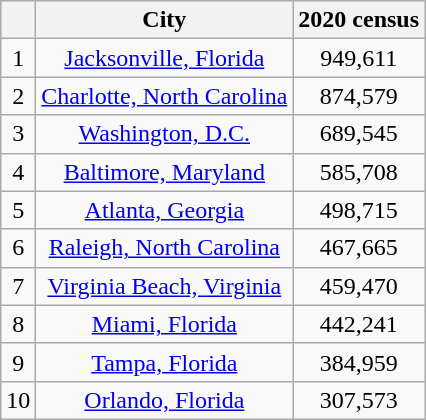<table class="wikitable" style="text-align:center">
<tr>
<th></th>
<th>City</th>
<th>2020 census</th>
</tr>
<tr>
<td>1</td>
<td><a href='#'>Jacksonville, Florida</a></td>
<td>949,611</td>
</tr>
<tr>
<td>2</td>
<td><a href='#'>Charlotte, North Carolina</a></td>
<td>874,579</td>
</tr>
<tr>
<td>3</td>
<td><a href='#'>Washington, D.C.</a></td>
<td>689,545</td>
</tr>
<tr>
<td>4</td>
<td><a href='#'>Baltimore, Maryland</a></td>
<td>585,708</td>
</tr>
<tr>
<td>5</td>
<td><a href='#'>Atlanta, Georgia</a></td>
<td>498,715</td>
</tr>
<tr>
<td>6</td>
<td><a href='#'>Raleigh, North Carolina</a></td>
<td>467,665</td>
</tr>
<tr>
<td>7</td>
<td><a href='#'>Virginia Beach, Virginia</a></td>
<td>459,470</td>
</tr>
<tr>
<td>8</td>
<td><a href='#'>Miami, Florida</a></td>
<td>442,241</td>
</tr>
<tr>
<td>9</td>
<td><a href='#'>Tampa, Florida</a></td>
<td>384,959</td>
</tr>
<tr>
<td>10</td>
<td><a href='#'>Orlando, Florida</a></td>
<td>307,573</td>
</tr>
</table>
